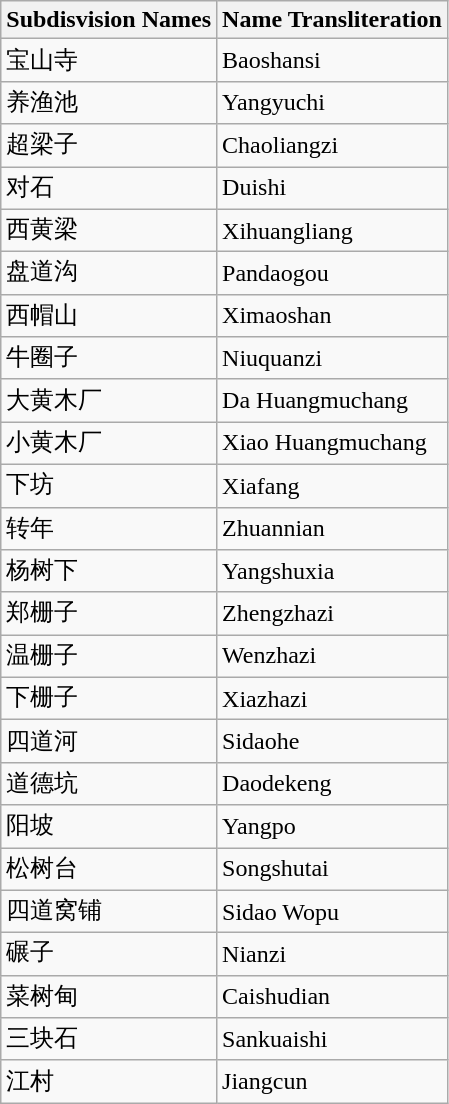<table class="wikitable sortable">
<tr>
<th>Subdisvision Names</th>
<th>Name Transliteration</th>
</tr>
<tr>
<td>宝山寺</td>
<td>Baoshansi</td>
</tr>
<tr>
<td>养渔池</td>
<td>Yangyuchi</td>
</tr>
<tr>
<td>超梁子</td>
<td>Chaoliangzi</td>
</tr>
<tr>
<td>对石</td>
<td>Duishi</td>
</tr>
<tr>
<td>西黄梁</td>
<td>Xihuangliang</td>
</tr>
<tr>
<td>盘道沟</td>
<td>Pandaogou</td>
</tr>
<tr>
<td>西帽山</td>
<td>Ximaoshan</td>
</tr>
<tr>
<td>牛圈子</td>
<td>Niuquanzi</td>
</tr>
<tr>
<td>大黄木厂</td>
<td>Da Huangmuchang</td>
</tr>
<tr>
<td>小黄木厂</td>
<td>Xiao Huangmuchang</td>
</tr>
<tr>
<td>下坊</td>
<td>Xiafang</td>
</tr>
<tr>
<td>转年</td>
<td>Zhuannian</td>
</tr>
<tr>
<td>杨树下</td>
<td>Yangshuxia</td>
</tr>
<tr>
<td>郑栅子</td>
<td>Zhengzhazi</td>
</tr>
<tr>
<td>温栅子</td>
<td>Wenzhazi</td>
</tr>
<tr>
<td>下栅子</td>
<td>Xiazhazi</td>
</tr>
<tr>
<td>四道河</td>
<td>Sidaohe</td>
</tr>
<tr>
<td>道德坑</td>
<td>Daodekeng</td>
</tr>
<tr>
<td>阳坡</td>
<td>Yangpo</td>
</tr>
<tr>
<td>松树台</td>
<td>Songshutai</td>
</tr>
<tr>
<td>四道窝铺</td>
<td>Sidao Wopu</td>
</tr>
<tr>
<td>碾子</td>
<td>Nianzi</td>
</tr>
<tr>
<td>菜树甸</td>
<td>Caishudian</td>
</tr>
<tr>
<td>三块石</td>
<td>Sankuaishi</td>
</tr>
<tr>
<td>江村</td>
<td>Jiangcun</td>
</tr>
</table>
